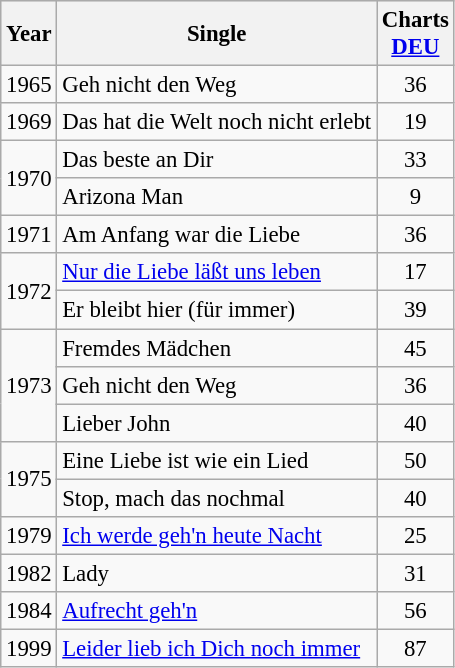<table class="wikitable" style=" font-size: 95%">
<tr style="background-color: #e7e7e7;">
<th bgcolor=#DFDFDF>Year</th>
<th bgcolor=#DFDFDF>Single</th>
<th bgcolor=#DFDFDF>Charts<br><a href='#'>DEU</a></th>
</tr>
<tr>
<td>1965</td>
<td>Geh nicht den Weg</td>
<td align="center">36</td>
</tr>
<tr>
<td>1969</td>
<td>Das hat die Welt noch nicht erlebt</td>
<td align="center">19</td>
</tr>
<tr>
<td rowspan="2">1970</td>
<td>Das beste an Dir</td>
<td align="center">33</td>
</tr>
<tr>
<td>Arizona Man</td>
<td align="center">9</td>
</tr>
<tr>
<td>1971</td>
<td>Am Anfang war die Liebe</td>
<td align="center">36</td>
</tr>
<tr>
<td rowspan="2">1972</td>
<td><a href='#'>Nur die Liebe läßt uns leben</a></td>
<td align="center">17</td>
</tr>
<tr>
<td>Er bleibt hier (für immer)</td>
<td align="center">39</td>
</tr>
<tr>
<td rowspan="3">1973</td>
<td>Fremdes Mädchen</td>
<td align="center">45</td>
</tr>
<tr>
<td>Geh nicht den Weg</td>
<td align="center">36</td>
</tr>
<tr>
<td>Lieber John</td>
<td align="center">40</td>
</tr>
<tr>
<td rowspan="2">1975</td>
<td>Eine Liebe ist wie ein Lied</td>
<td align="center">50</td>
</tr>
<tr>
<td>Stop, mach das nochmal</td>
<td align="center">40</td>
</tr>
<tr>
<td>1979</td>
<td><a href='#'>Ich werde geh'n heute Nacht</a></td>
<td align="center">25</td>
</tr>
<tr>
<td>1982</td>
<td>Lady</td>
<td align="center">31</td>
</tr>
<tr>
<td>1984</td>
<td><a href='#'>Aufrecht geh'n</a></td>
<td align="center">56</td>
</tr>
<tr>
<td>1999</td>
<td><a href='#'>Leider lieb ich Dich noch immer</a></td>
<td align="center">87</td>
</tr>
</table>
